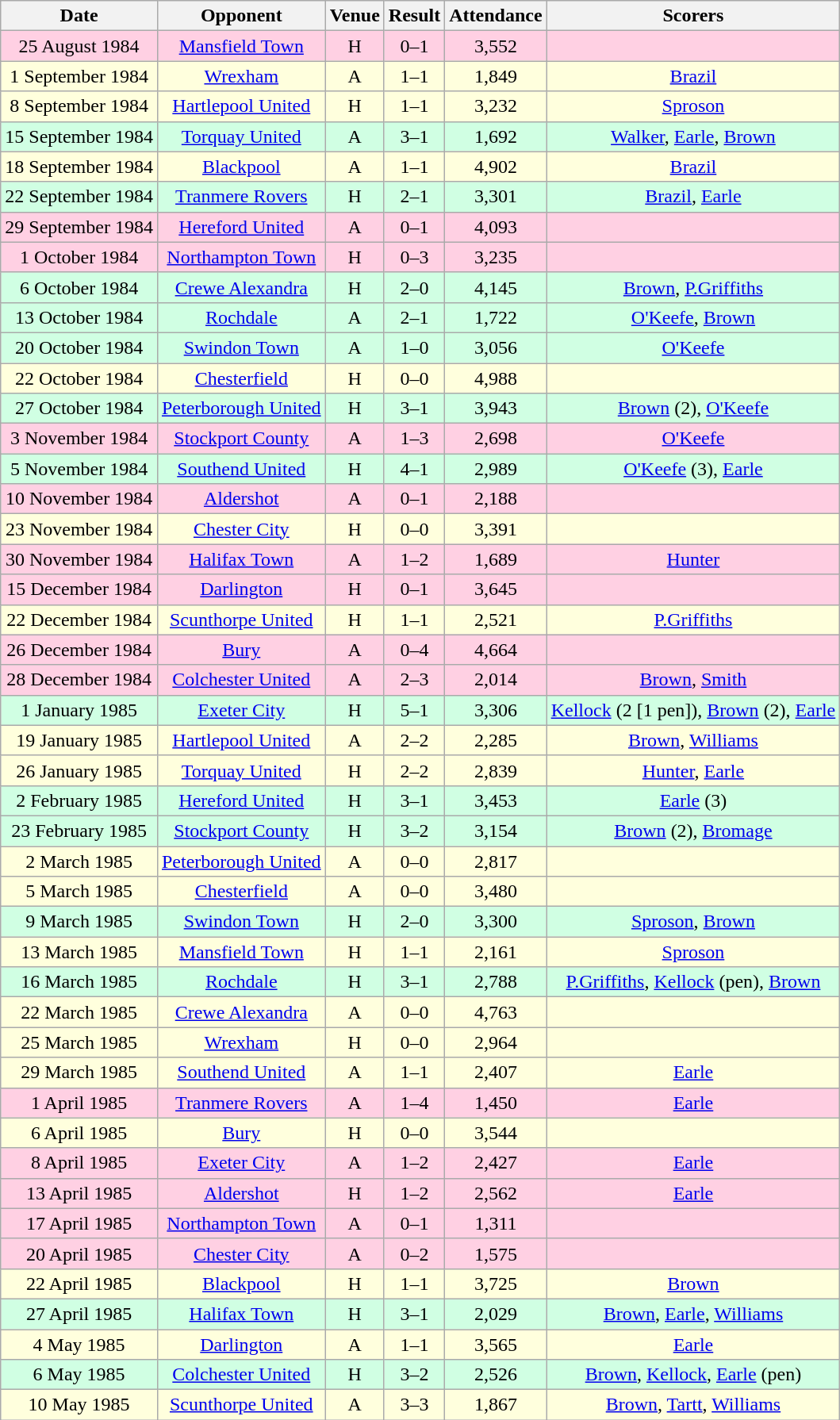<table class="wikitable sortable" style="font-size:100%; text-align:center">
<tr>
<th>Date</th>
<th>Opponent</th>
<th>Venue</th>
<th>Result</th>
<th>Attendance</th>
<th>Scorers</th>
</tr>
<tr style="background-color: #ffd0e3;">
<td>25 August 1984</td>
<td><a href='#'>Mansfield Town</a></td>
<td>H</td>
<td>0–1</td>
<td>3,552</td>
<td></td>
</tr>
<tr style="background-color: #ffffdd;">
<td>1 September 1984</td>
<td><a href='#'>Wrexham</a></td>
<td>A</td>
<td>1–1</td>
<td>1,849</td>
<td><a href='#'>Brazil</a></td>
</tr>
<tr style="background-color: #ffffdd;">
<td>8 September 1984</td>
<td><a href='#'>Hartlepool United</a></td>
<td>H</td>
<td>1–1</td>
<td>3,232</td>
<td><a href='#'>Sproson</a></td>
</tr>
<tr style="background-color: #d0ffe3;">
<td>15 September 1984</td>
<td><a href='#'>Torquay United</a></td>
<td>A</td>
<td>3–1</td>
<td>1,692</td>
<td><a href='#'>Walker</a>, <a href='#'>Earle</a>, <a href='#'>Brown</a></td>
</tr>
<tr style="background-color: #ffffdd;">
<td>18 September 1984</td>
<td><a href='#'>Blackpool</a></td>
<td>A</td>
<td>1–1</td>
<td>4,902</td>
<td><a href='#'>Brazil</a></td>
</tr>
<tr style="background-color: #d0ffe3;">
<td>22 September 1984</td>
<td><a href='#'>Tranmere Rovers</a></td>
<td>H</td>
<td>2–1</td>
<td>3,301</td>
<td><a href='#'>Brazil</a>, <a href='#'>Earle</a></td>
</tr>
<tr style="background-color: #ffd0e3;">
<td>29 September 1984</td>
<td><a href='#'>Hereford United</a></td>
<td>A</td>
<td>0–1</td>
<td>4,093</td>
<td></td>
</tr>
<tr style="background-color: #ffd0e3;">
<td>1 October 1984</td>
<td><a href='#'>Northampton Town</a></td>
<td>H</td>
<td>0–3</td>
<td>3,235</td>
<td></td>
</tr>
<tr style="background-color: #d0ffe3;">
<td>6 October 1984</td>
<td><a href='#'>Crewe Alexandra</a></td>
<td>H</td>
<td>2–0</td>
<td>4,145</td>
<td><a href='#'>Brown</a>, <a href='#'>P.Griffiths</a></td>
</tr>
<tr style="background-color: #d0ffe3;">
<td>13 October 1984</td>
<td><a href='#'>Rochdale</a></td>
<td>A</td>
<td>2–1</td>
<td>1,722</td>
<td><a href='#'>O'Keefe</a>, <a href='#'>Brown</a></td>
</tr>
<tr style="background-color: #d0ffe3;">
<td>20 October 1984</td>
<td><a href='#'>Swindon Town</a></td>
<td>A</td>
<td>1–0</td>
<td>3,056</td>
<td><a href='#'>O'Keefe</a></td>
</tr>
<tr style="background-color: #ffffdd;">
<td>22 October 1984</td>
<td><a href='#'>Chesterfield</a></td>
<td>H</td>
<td>0–0</td>
<td>4,988</td>
<td></td>
</tr>
<tr style="background-color: #d0ffe3;">
<td>27 October 1984</td>
<td><a href='#'>Peterborough United</a></td>
<td>H</td>
<td>3–1</td>
<td>3,943</td>
<td><a href='#'>Brown</a> (2), <a href='#'>O'Keefe</a></td>
</tr>
<tr style="background-color: #ffd0e3;">
<td>3 November 1984</td>
<td><a href='#'>Stockport County</a></td>
<td>A</td>
<td>1–3</td>
<td>2,698</td>
<td><a href='#'>O'Keefe</a></td>
</tr>
<tr style="background-color: #d0ffe3;">
<td>5 November 1984</td>
<td><a href='#'>Southend United</a></td>
<td>H</td>
<td>4–1</td>
<td>2,989</td>
<td><a href='#'>O'Keefe</a> (3), <a href='#'>Earle</a></td>
</tr>
<tr style="background-color: #ffd0e3;">
<td>10 November 1984</td>
<td><a href='#'>Aldershot</a></td>
<td>A</td>
<td>0–1</td>
<td>2,188</td>
<td></td>
</tr>
<tr style="background-color: #ffffdd;">
<td>23 November 1984</td>
<td><a href='#'>Chester City</a></td>
<td>H</td>
<td>0–0</td>
<td>3,391</td>
<td></td>
</tr>
<tr style="background-color: #ffd0e3;">
<td>30 November 1984</td>
<td><a href='#'>Halifax Town</a></td>
<td>A</td>
<td>1–2</td>
<td>1,689</td>
<td><a href='#'>Hunter</a></td>
</tr>
<tr style="background-color: #ffd0e3;">
<td>15 December 1984</td>
<td><a href='#'>Darlington</a></td>
<td>H</td>
<td>0–1</td>
<td>3,645</td>
<td></td>
</tr>
<tr style="background-color: #ffffdd;">
<td>22 December 1984</td>
<td><a href='#'>Scunthorpe United</a></td>
<td>H</td>
<td>1–1</td>
<td>2,521</td>
<td><a href='#'>P.Griffiths</a></td>
</tr>
<tr style="background-color: #ffd0e3;">
<td>26 December 1984</td>
<td><a href='#'>Bury</a></td>
<td>A</td>
<td>0–4</td>
<td>4,664</td>
<td></td>
</tr>
<tr style="background-color: #ffd0e3;">
<td>28 December 1984</td>
<td><a href='#'>Colchester United</a></td>
<td>A</td>
<td>2–3</td>
<td>2,014</td>
<td><a href='#'>Brown</a>, <a href='#'>Smith</a></td>
</tr>
<tr style="background-color: #d0ffe3;">
<td>1 January 1985</td>
<td><a href='#'>Exeter City</a></td>
<td>H</td>
<td>5–1</td>
<td>3,306</td>
<td><a href='#'>Kellock</a> (2 [1 pen]), <a href='#'>Brown</a> (2), <a href='#'>Earle</a></td>
</tr>
<tr style="background-color: #ffffdd;">
<td>19 January 1985</td>
<td><a href='#'>Hartlepool United</a></td>
<td>A</td>
<td>2–2</td>
<td>2,285</td>
<td><a href='#'>Brown</a>, <a href='#'>Williams</a></td>
</tr>
<tr style="background-color: #ffffdd;">
<td>26 January 1985</td>
<td><a href='#'>Torquay United</a></td>
<td>H</td>
<td>2–2</td>
<td>2,839</td>
<td><a href='#'>Hunter</a>, <a href='#'>Earle</a></td>
</tr>
<tr style="background-color: #d0ffe3;">
<td>2 February 1985</td>
<td><a href='#'>Hereford United</a></td>
<td>H</td>
<td>3–1</td>
<td>3,453</td>
<td><a href='#'>Earle</a> (3)</td>
</tr>
<tr style="background-color: #d0ffe3;">
<td>23 February 1985</td>
<td><a href='#'>Stockport County</a></td>
<td>H</td>
<td>3–2</td>
<td>3,154</td>
<td><a href='#'>Brown</a> (2), <a href='#'>Bromage</a></td>
</tr>
<tr style="background-color: #ffffdd;">
<td>2 March 1985</td>
<td><a href='#'>Peterborough United</a></td>
<td>A</td>
<td>0–0</td>
<td>2,817</td>
<td></td>
</tr>
<tr style="background-color: #ffffdd;">
<td>5 March 1985</td>
<td><a href='#'>Chesterfield</a></td>
<td>A</td>
<td>0–0</td>
<td>3,480</td>
<td></td>
</tr>
<tr style="background-color: #d0ffe3;">
<td>9 March 1985</td>
<td><a href='#'>Swindon Town</a></td>
<td>H</td>
<td>2–0</td>
<td>3,300</td>
<td><a href='#'>Sproson</a>, <a href='#'>Brown</a></td>
</tr>
<tr style="background-color: #ffffdd;">
<td>13 March 1985</td>
<td><a href='#'>Mansfield Town</a></td>
<td>H</td>
<td>1–1</td>
<td>2,161</td>
<td><a href='#'>Sproson</a></td>
</tr>
<tr style="background-color: #d0ffe3;">
<td>16 March 1985</td>
<td><a href='#'>Rochdale</a></td>
<td>H</td>
<td>3–1</td>
<td>2,788</td>
<td><a href='#'>P.Griffiths</a>, <a href='#'>Kellock</a> (pen), <a href='#'>Brown</a></td>
</tr>
<tr style="background-color: #ffffdd;">
<td>22 March 1985</td>
<td><a href='#'>Crewe Alexandra</a></td>
<td>A</td>
<td>0–0</td>
<td>4,763</td>
<td></td>
</tr>
<tr style="background-color: #ffffdd;">
<td>25 March 1985</td>
<td><a href='#'>Wrexham</a></td>
<td>H</td>
<td>0–0</td>
<td>2,964</td>
<td></td>
</tr>
<tr style="background-color: #ffffdd;">
<td>29 March 1985</td>
<td><a href='#'>Southend United</a></td>
<td>A</td>
<td>1–1</td>
<td>2,407</td>
<td><a href='#'>Earle</a></td>
</tr>
<tr style="background-color: #ffd0e3;">
<td>1 April 1985</td>
<td><a href='#'>Tranmere Rovers</a></td>
<td>A</td>
<td>1–4</td>
<td>1,450</td>
<td><a href='#'>Earle</a></td>
</tr>
<tr style="background-color: #ffffdd;">
<td>6 April 1985</td>
<td><a href='#'>Bury</a></td>
<td>H</td>
<td>0–0</td>
<td>3,544</td>
<td></td>
</tr>
<tr style="background-color: #ffd0e3;">
<td>8 April 1985</td>
<td><a href='#'>Exeter City</a></td>
<td>A</td>
<td>1–2</td>
<td>2,427</td>
<td><a href='#'>Earle</a></td>
</tr>
<tr style="background-color: #ffd0e3;">
<td>13 April 1985</td>
<td><a href='#'>Aldershot</a></td>
<td>H</td>
<td>1–2</td>
<td>2,562</td>
<td><a href='#'>Earle</a></td>
</tr>
<tr style="background-color: #ffd0e3;">
<td>17 April 1985</td>
<td><a href='#'>Northampton Town</a></td>
<td>A</td>
<td>0–1</td>
<td>1,311</td>
<td></td>
</tr>
<tr style="background-color: #ffd0e3;">
<td>20 April 1985</td>
<td><a href='#'>Chester City</a></td>
<td>A</td>
<td>0–2</td>
<td>1,575</td>
<td></td>
</tr>
<tr style="background-color: #ffffdd;">
<td>22 April 1985</td>
<td><a href='#'>Blackpool</a></td>
<td>H</td>
<td>1–1</td>
<td>3,725</td>
<td><a href='#'>Brown</a></td>
</tr>
<tr style="background-color: #d0ffe3;">
<td>27 April 1985</td>
<td><a href='#'>Halifax Town</a></td>
<td>H</td>
<td>3–1</td>
<td>2,029</td>
<td><a href='#'>Brown</a>, <a href='#'>Earle</a>, <a href='#'>Williams</a></td>
</tr>
<tr style="background-color: #ffffdd;">
<td>4 May 1985</td>
<td><a href='#'>Darlington</a></td>
<td>A</td>
<td>1–1</td>
<td>3,565</td>
<td><a href='#'>Earle</a></td>
</tr>
<tr style="background-color: #d0ffe3;">
<td>6 May 1985</td>
<td><a href='#'>Colchester United</a></td>
<td>H</td>
<td>3–2</td>
<td>2,526</td>
<td><a href='#'>Brown</a>, <a href='#'>Kellock</a>, <a href='#'>Earle</a> (pen)</td>
</tr>
<tr style="background-color: #ffffdd;">
<td>10 May 1985</td>
<td><a href='#'>Scunthorpe United</a></td>
<td>A</td>
<td>3–3</td>
<td>1,867</td>
<td><a href='#'>Brown</a>, <a href='#'>Tartt</a>, <a href='#'>Williams</a></td>
</tr>
</table>
